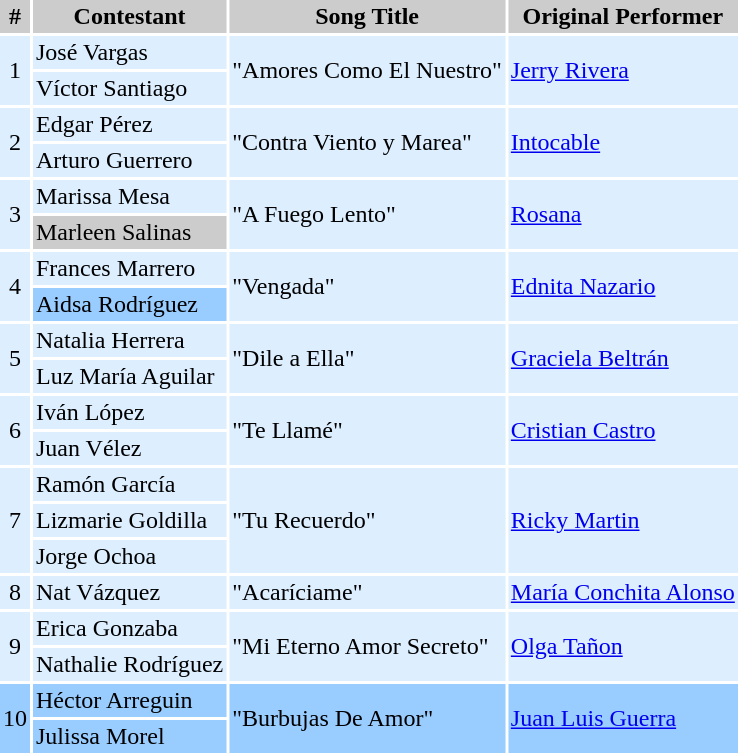<table cellpadding=2 cellspacing=2>
<tr bgcolor=#cccccc>
<th>#</th>
<th>Contestant</th>
<th>Song Title</th>
<th>Original Performer</th>
</tr>
<tr bgcolor=#DDEEFF>
<td rowspan="2" align=center>1</td>
<td>José Vargas</td>
<td rowspan="2">"Amores Como El Nuestro"</td>
<td rowspan="2"><a href='#'>Jerry Rivera</a></td>
</tr>
<tr bgcolor=#DDEEFF>
<td>Víctor Santiago</td>
</tr>
<tr bgcolor=#DDEEFF>
<td rowspan="2" align=center>2</td>
<td>Edgar Pérez</td>
<td rowspan="2">"Contra Viento y Marea"</td>
<td rowspan="2"><a href='#'>Intocable</a></td>
</tr>
<tr bgcolor=#DDEEFF>
<td>Arturo Guerrero</td>
</tr>
<tr bgcolor=#DDEEFF>
<td rowspan="2" align=center>3</td>
<td>Marissa Mesa</td>
<td rowspan="2">"A Fuego Lento"</td>
<td rowspan="2"><a href='#'>Rosana</a></td>
</tr>
<tr bgcolor=#CCCCCC>
<td>Marleen Salinas</td>
</tr>
<tr bgcolor=#DDEEFF>
<td rowspan="2" align=center>4</td>
<td>Frances Marrero</td>
<td rowspan="2">"Vengada"</td>
<td rowspan="2"><a href='#'>Ednita Nazario</a></td>
</tr>
<tr bgcolor=#99CCFF>
<td>Aidsa Rodríguez</td>
</tr>
<tr bgcolor=#DDEEFF>
<td rowspan="2" align=center>5</td>
<td>Natalia Herrera</td>
<td rowspan="2">"Dile a Ella"</td>
<td rowspan="2"><a href='#'>Graciela Beltrán</a></td>
</tr>
<tr bgcolor=#DDEEFF>
<td>Luz María Aguilar</td>
</tr>
<tr bgcolor=#DDEEFF>
<td rowspan="2" align=center>6</td>
<td>Iván López</td>
<td rowspan="2">"Te Llamé"</td>
<td rowspan="2"><a href='#'>Cristian Castro</a></td>
</tr>
<tr bgcolor=#DDEEFF>
<td>Juan Vélez</td>
</tr>
<tr bgcolor=#DDEEFF>
<td rowspan="3" align=center>7</td>
<td>Ramón García</td>
<td rowspan="3">"Tu Recuerdo"</td>
<td rowspan="3"><a href='#'>Ricky Martin</a></td>
</tr>
<tr bgcolor=#DDEEFF>
<td>Lizmarie Goldilla</td>
</tr>
<tr bgcolor=#DDEEFF>
<td>Jorge Ochoa</td>
</tr>
<tr bgcolor=#DDEEFF>
<td align=center>8</td>
<td>Nat Vázquez</td>
<td>"Acaríciame"</td>
<td><a href='#'>María Conchita Alonso</a></td>
</tr>
<tr bgcolor=#DDEEFF>
<td rowspan="2" align=center>9</td>
<td>Erica Gonzaba</td>
<td rowspan="2">"Mi Eterno Amor Secreto"</td>
<td rowspan="2"><a href='#'>Olga Tañon</a></td>
</tr>
<tr bgcolor=#DDEEFF>
<td>Nathalie Rodríguez</td>
</tr>
<tr bgcolor=#99CCFF>
<td rowspan="2" align=center>10</td>
<td>Héctor Arreguin</td>
<td rowspan="2">"Burbujas De Amor"</td>
<td rowspan="2"><a href='#'>Juan Luis Guerra</a></td>
</tr>
<tr bgcolor=#99CCFF>
<td>Julissa Morel</td>
</tr>
</table>
